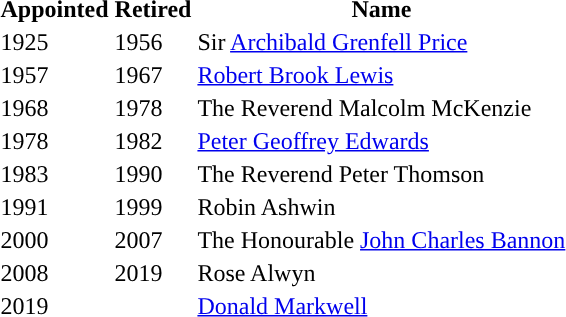<table class="wikitable'">
<tr>
<th>Appointed</th>
<th>Retired</th>
<th>Name</th>
</tr>
<tr>
<td>1925</td>
<td>1956</td>
<td>Sir <a href='#'>Archibald Grenfell Price</a></td>
</tr>
<tr>
<td>1957</td>
<td>1967</td>
<td><a href='#'>Robert Brook Lewis</a></td>
</tr>
<tr>
<td>1968</td>
<td>1978</td>
<td>The Reverend Malcolm McKenzie</td>
</tr>
<tr>
<td>1978</td>
<td>1982</td>
<td><a href='#'>Peter Geoffrey Edwards</a></td>
</tr>
<tr>
<td>1983</td>
<td>1990</td>
<td>The Reverend Peter Thomson</td>
</tr>
<tr>
<td>1991</td>
<td>1999</td>
<td>Robin Ashwin</td>
</tr>
<tr>
<td>2000</td>
<td>2007</td>
<td>The Honourable <a href='#'>John Charles Bannon</a></td>
</tr>
<tr>
<td>2008</td>
<td>2019</td>
<td>Rose Alwyn</td>
</tr>
<tr>
<td>2019</td>
<td></td>
<td><a href='#'>Donald Markwell</a></td>
</tr>
</table>
